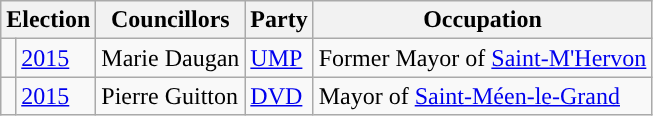<table class="wikitable">
<tr>
<th colspan="2">Election</th>
<th>Councillors</th>
<th>Party</th>
<th>Occupation</th>
</tr>
<tr>
<td style="background-color: "></td>
<td><a href='#'>2015</a></td>
<td>Marie Daugan</td>
<td><a href='#'>UMP</a></td>
<td>Former Mayor of <a href='#'>Saint-M'Hervon</a></td>
</tr>
<tr>
<td style="background-color: "></td>
<td><a href='#'>2015</a></td>
<td>Pierre Guitton</td>
<td><a href='#'>DVD</a></td>
<td>Mayor of <a href='#'>Saint-Méen-le-Grand</a></td>
</tr>
</table>
